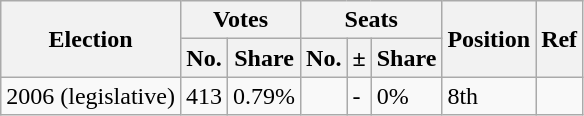<table class="wikitable">
<tr>
<th rowspan="2">Election</th>
<th colspan="2">Votes</th>
<th colspan="3">Seats</th>
<th rowspan="2">Position</th>
<th rowspan="2">Ref</th>
</tr>
<tr>
<th>No.</th>
<th>Share</th>
<th>No.</th>
<th>±</th>
<th>Share</th>
</tr>
<tr>
<td>2006 (legislative)</td>
<td>413</td>
<td>0.79%</td>
<td></td>
<td>-</td>
<td>0%</td>
<td>8th</td>
<td></td>
</tr>
</table>
